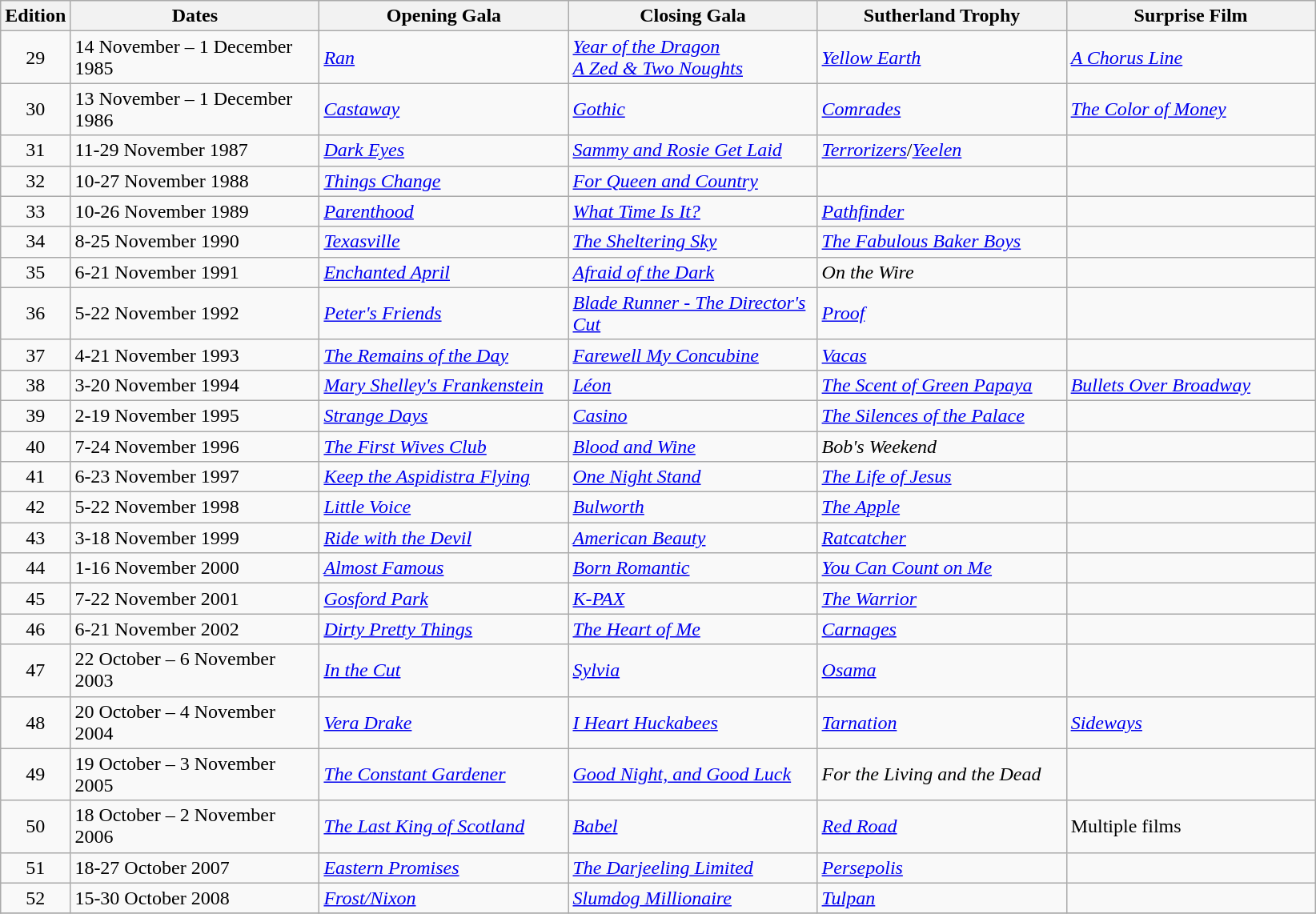<table class="sortable wikitable plainrowheaders">
<tr>
<th scope="col" width=40>Edition</th>
<th scope="col" width=200>Dates</th>
<th scope="col" width=200>Opening Gala</th>
<th scope="col" width=200>Closing Gala</th>
<th scope="col" width=200>Sutherland Trophy</th>
<th scope="col" width=200>Surprise Film</th>
</tr>
<tr>
<td align=center>29</td>
<td>14 November – 1 December 1985</td>
<td><em><a href='#'>Ran</a></em></td>
<td><em><a href='#'>Year of the Dragon</a></em><br><em><a href='#'>A Zed & Two Noughts</a></em></td>
<td><em><a href='#'>Yellow Earth</a></em></td>
<td><em><a href='#'>A Chorus Line</a></em></td>
</tr>
<tr>
<td align=center>30</td>
<td>13 November – 1 December 1986</td>
<td><em><a href='#'>Castaway</a></em></td>
<td><em><a href='#'>Gothic</a></em></td>
<td><em><a href='#'>Comrades</a></em></td>
<td><em><a href='#'>The Color of Money</a></em></td>
</tr>
<tr>
<td align=center>31</td>
<td>11-29 November 1987</td>
<td><em><a href='#'>Dark Eyes</a></em></td>
<td><em><a href='#'>Sammy and Rosie Get Laid</a></em></td>
<td><em><a href='#'>Terrorizers</a></em>/<em><a href='#'>Yeelen</a></em></td>
<td></td>
</tr>
<tr>
<td align=center>32</td>
<td>10-27 November 1988</td>
<td><em><a href='#'>Things Change</a></em></td>
<td><em><a href='#'>For Queen and Country</a></em></td>
<td></td>
<td></td>
</tr>
<tr>
<td align=center>33</td>
<td>10-26 November 1989</td>
<td><em><a href='#'>Parenthood</a></em></td>
<td><em><a href='#'>What Time Is It?</a></em></td>
<td><em><a href='#'>Pathfinder</a></em></td>
<td></td>
</tr>
<tr>
<td align=center>34</td>
<td>8-25 November 1990</td>
<td><em><a href='#'>Texasville</a></em></td>
<td><em><a href='#'>The Sheltering Sky</a></em></td>
<td><em><a href='#'>The Fabulous Baker Boys</a></em></td>
<td></td>
</tr>
<tr>
<td align=center>35</td>
<td>6-21 November 1991</td>
<td><em><a href='#'>Enchanted April</a></em></td>
<td><em><a href='#'>Afraid of the Dark</a></em></td>
<td><em>On the Wire</em></td>
<td></td>
</tr>
<tr>
<td align=center>36</td>
<td>5-22 November 1992</td>
<td><em><a href='#'>Peter's Friends</a></em></td>
<td><em><a href='#'>Blade Runner - The Director's Cut</a></em></td>
<td><em><a href='#'>Proof</a></em></td>
<td></td>
</tr>
<tr>
<td align=center>37</td>
<td>4-21 November 1993</td>
<td><em><a href='#'>The Remains of the Day</a></em></td>
<td><em><a href='#'>Farewell My Concubine</a></em></td>
<td><em><a href='#'>Vacas</a></em></td>
<td></td>
</tr>
<tr>
<td align=center>38</td>
<td>3-20 November 1994</td>
<td><em><a href='#'>Mary Shelley's Frankenstein</a></em></td>
<td><em><a href='#'>Léon</a></em></td>
<td><em><a href='#'>The Scent of Green Papaya</a></em></td>
<td><em><a href='#'>Bullets Over Broadway</a></em></td>
</tr>
<tr>
<td align=center>39</td>
<td>2-19 November 1995</td>
<td><em><a href='#'>Strange Days</a></em></td>
<td><em><a href='#'>Casino</a></em></td>
<td><em><a href='#'>The Silences of the Palace</a></em></td>
<td></td>
</tr>
<tr>
<td align=center>40</td>
<td>7-24 November 1996</td>
<td><em><a href='#'>The First Wives Club</a></em></td>
<td><em><a href='#'>Blood and Wine</a></em></td>
<td><em>Bob's Weekend</em></td>
<td></td>
</tr>
<tr>
<td align=center>41</td>
<td>6-23 November 1997</td>
<td><em> <a href='#'>Keep the Aspidistra Flying</a> </em></td>
<td><em> <a href='#'>One Night Stand</a> </em></td>
<td><em><a href='#'>The Life of Jesus</a></em></td>
<td></td>
</tr>
<tr>
<td align=center>42</td>
<td>5-22 November 1998</td>
<td><em> <a href='#'>Little Voice</a> </em></td>
<td><em> <a href='#'>Bulworth</a> </em></td>
<td><em><a href='#'>The Apple</a></em></td>
<td></td>
</tr>
<tr>
<td align=center>43</td>
<td>3-18 November 1999</td>
<td><em><a href='#'>Ride with the Devil</a></em></td>
<td><em><a href='#'>American Beauty</a> </em></td>
<td><em><a href='#'>Ratcatcher</a></em></td>
<td></td>
</tr>
<tr>
<td align=center>44</td>
<td>1-16 November 2000</td>
<td><em><a href='#'>Almost Famous</a></em></td>
<td><em><a href='#'>Born Romantic</a></em></td>
<td><em><a href='#'>You Can Count on Me</a></em></td>
<td></td>
</tr>
<tr>
<td align=center>45</td>
<td>7-22 November 2001</td>
<td><em><a href='#'>Gosford Park</a></em></td>
<td><em><a href='#'>K-PAX</a></em></td>
<td><em><a href='#'>The Warrior</a></em></td>
<td></td>
</tr>
<tr>
<td align=center>46</td>
<td>6-21 November 2002</td>
<td><em> <a href='#'>Dirty Pretty Things</a></em></td>
<td><em><a href='#'>The Heart of Me</a></em></td>
<td><em><a href='#'>Carnages</a></em></td>
<td></td>
</tr>
<tr>
<td align=center>47</td>
<td>22 October – 6 November 2003</td>
<td><em><a href='#'>In the Cut</a></em></td>
<td><em><a href='#'>Sylvia</a></em></td>
<td><em><a href='#'>Osama</a></em></td>
<td></td>
</tr>
<tr>
<td align=center>48</td>
<td>20 October – 4 November 2004</td>
<td><em><a href='#'>Vera Drake</a></em></td>
<td><em><a href='#'>I Heart Huckabees</a></em></td>
<td><em><a href='#'>Tarnation</a></em></td>
<td><em><a href='#'>Sideways</a></em></td>
</tr>
<tr>
<td align=center>49</td>
<td>19 October – 3 November 2005</td>
<td><em><a href='#'>The Constant Gardener</a></em></td>
<td><em><a href='#'>Good Night, and Good Luck</a></em></td>
<td><em>For the Living and the Dead</em></td>
<td></td>
</tr>
<tr>
<td align=center>50</td>
<td>18 October – 2 November 2006</td>
<td><em><a href='#'>The Last King of Scotland</a></em></td>
<td><em><a href='#'>Babel</a></em></td>
<td><em><a href='#'>Red Road</a></em></td>
<td>Multiple films</td>
</tr>
<tr>
<td align=center>51</td>
<td>18-27 October 2007</td>
<td><em><a href='#'>Eastern Promises</a> </em></td>
<td><em><a href='#'>The Darjeeling Limited</a></em></td>
<td><em><a href='#'>Persepolis</a></em></td>
<td></td>
</tr>
<tr>
<td align=center>52</td>
<td>15-30 October 2008</td>
<td><em><a href='#'>Frost/Nixon</a></em></td>
<td><em><a href='#'>Slumdog Millionaire</a></em></td>
<td><em><a href='#'>Tulpan</a></em></td>
<td></td>
</tr>
<tr>
</tr>
</table>
